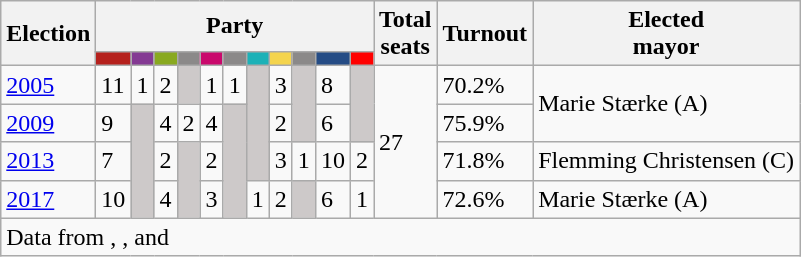<table class="wikitable">
<tr>
<th rowspan="2">Election</th>
<th colspan="11">Party</th>
<th rowspan="2">Total<br>seats</th>
<th rowspan="2">Turnout</th>
<th rowspan="2">Elected<br>mayor</th>
</tr>
<tr>
<td style="background:#B5211D;"><strong><a href='#'></a></strong></td>
<td style="background:#843A93;"><strong><a href='#'></a></strong></td>
<td style="background:#89A920;"><strong><a href='#'></a></strong></td>
<td style="background:#8B8989;"><strong></strong></td>
<td style="background:#C9096C;"><strong><a href='#'></a></strong></td>
<td style="background:#8B8989;"><strong></strong></td>
<td style="background:#1CB1B7;"><strong><a href='#'></a></strong></td>
<td style="background:#F4D44D;"><strong><a href='#'></a></strong></td>
<td style="background:#8B8989;"><strong></strong></td>
<td style="background:#254C85;"><strong><a href='#'></a></strong></td>
<td style="background:#FF0000;"><strong><a href='#'></a></strong></td>
</tr>
<tr>
<td><a href='#'>2005</a></td>
<td>11</td>
<td>1</td>
<td>2</td>
<td style="background:#CDC9C9;"></td>
<td>1</td>
<td>1</td>
<td style="background:#CDC9C9;" rowspan="3"></td>
<td>3</td>
<td style="background:#CDC9C9;" rowspan="2"></td>
<td>8</td>
<td style="background:#CDC9C9;" rowspan="2"></td>
<td rowspan="4">27</td>
<td>70.2%</td>
<td rowspan="2">Marie Stærke (A)</td>
</tr>
<tr>
<td><a href='#'>2009</a></td>
<td>9</td>
<td style="background:#CDC9C9;" rowspan="3"></td>
<td>4</td>
<td>2</td>
<td>4</td>
<td style="background:#CDC9C9;" rowspan="3"></td>
<td>2</td>
<td>6</td>
<td>75.9%</td>
</tr>
<tr>
<td><a href='#'>2013</a></td>
<td>7</td>
<td>2</td>
<td style="background:#CDC9C9;" rowspan="2"></td>
<td>2</td>
<td>3</td>
<td>1</td>
<td>10</td>
<td>2</td>
<td>71.8%</td>
<td>Flemming Christensen (C)</td>
</tr>
<tr>
<td><a href='#'>2017</a></td>
<td>10</td>
<td>4</td>
<td>3</td>
<td>1</td>
<td>2</td>
<td style="background:#CDC9C9;"></td>
<td>6</td>
<td>1</td>
<td>72.6%</td>
<td>Marie Stærke (A)</td>
</tr>
<tr>
<td colspan="18">Data from , ,  and </td>
</tr>
</table>
